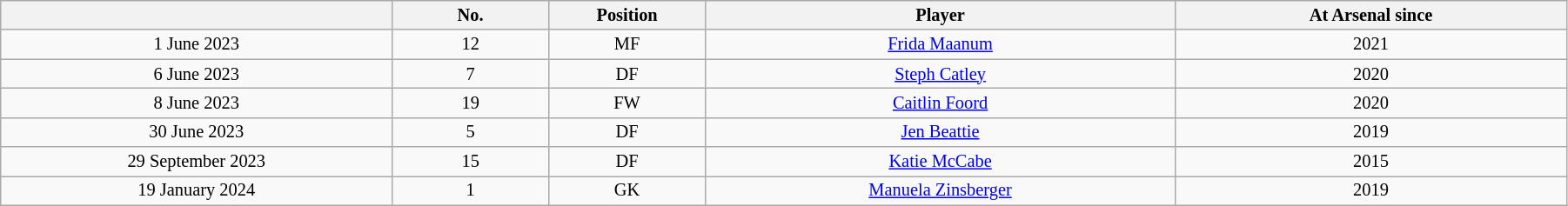<table class="wikitable sortable" style="width:95%; text-align:center; font-size:85%; text-align:centre;">
<tr>
<th width="25%"></th>
<th width="10%">No.</th>
<th width="10%">Position</th>
<th>Player</th>
<th width="25%">At Arsenal since</th>
</tr>
<tr>
<td>1 June 2023</td>
<td>12</td>
<td>MF</td>
<td> <a href='#'>Frida Maanum</a></td>
<td>2021</td>
</tr>
<tr>
<td>6 June 2023</td>
<td>7</td>
<td>DF</td>
<td> <a href='#'>Steph Catley</a></td>
<td>2020</td>
</tr>
<tr>
<td>8 June 2023</td>
<td>19</td>
<td>FW</td>
<td> <a href='#'>Caitlin Foord</a></td>
<td>2020</td>
</tr>
<tr>
<td>30 June 2023</td>
<td>5</td>
<td>DF</td>
<td> <a href='#'>Jen Beattie</a></td>
<td>2019</td>
</tr>
<tr>
<td>29 September 2023</td>
<td>15</td>
<td>DF</td>
<td> <a href='#'>Katie McCabe</a></td>
<td>2015</td>
</tr>
<tr>
<td>19 January 2024</td>
<td>1</td>
<td>GK</td>
<td> <a href='#'>Manuela Zinsberger</a></td>
<td>2019</td>
</tr>
</table>
